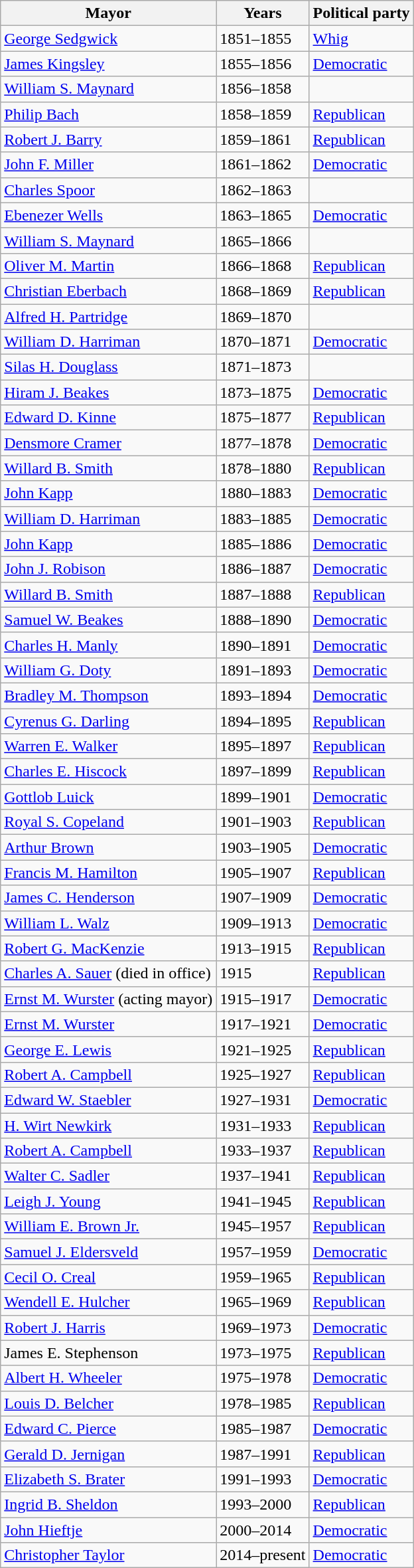<table class="wikitable">
<tr>
<th>Mayor</th>
<th>Years</th>
<th>Political party</th>
</tr>
<tr>
<td><a href='#'>George Sedgwick</a></td>
<td>1851–1855</td>
<td><a href='#'>Whig</a></td>
</tr>
<tr>
<td><a href='#'>James Kingsley</a></td>
<td>1855–1856</td>
<td><a href='#'>Democratic</a></td>
</tr>
<tr>
<td><a href='#'>William S. Maynard</a></td>
<td>1856–1858</td>
<td></td>
</tr>
<tr>
<td><a href='#'>Philip Bach</a></td>
<td>1858–1859</td>
<td><a href='#'>Republican</a></td>
</tr>
<tr>
<td><a href='#'>Robert J. Barry</a></td>
<td>1859–1861</td>
<td><a href='#'>Republican</a></td>
</tr>
<tr>
<td><a href='#'>John F. Miller</a></td>
<td>1861–1862</td>
<td><a href='#'>Democratic</a></td>
</tr>
<tr>
<td><a href='#'>Charles Spoor</a></td>
<td>1862–1863</td>
<td></td>
</tr>
<tr>
<td><a href='#'>Ebenezer Wells</a></td>
<td>1863–1865</td>
<td><a href='#'>Democratic</a></td>
</tr>
<tr>
<td><a href='#'>William S. Maynard</a></td>
<td>1865–1866</td>
<td></td>
</tr>
<tr>
<td><a href='#'>Oliver M. Martin</a></td>
<td>1866–1868</td>
<td><a href='#'>Republican</a></td>
</tr>
<tr>
<td><a href='#'>Christian Eberbach</a></td>
<td>1868–1869</td>
<td><a href='#'>Republican</a></td>
</tr>
<tr>
<td><a href='#'>Alfred H. Partridge</a></td>
<td>1869–1870</td>
<td></td>
</tr>
<tr>
<td><a href='#'>William D. Harriman</a></td>
<td>1870–1871</td>
<td><a href='#'>Democratic</a></td>
</tr>
<tr>
<td><a href='#'>Silas H. Douglass</a></td>
<td>1871–1873</td>
<td></td>
</tr>
<tr>
<td><a href='#'>Hiram J. Beakes</a></td>
<td>1873–1875</td>
<td><a href='#'>Democratic</a></td>
</tr>
<tr>
<td><a href='#'>Edward D. Kinne</a></td>
<td>1875–1877</td>
<td><a href='#'>Republican</a></td>
</tr>
<tr>
<td><a href='#'>Densmore Cramer</a></td>
<td>1877–1878</td>
<td><a href='#'>Democratic</a></td>
</tr>
<tr>
<td><a href='#'>Willard B. Smith</a></td>
<td>1878–1880</td>
<td><a href='#'>Republican</a></td>
</tr>
<tr>
<td><a href='#'>John Kapp</a></td>
<td>1880–1883</td>
<td><a href='#'>Democratic</a></td>
</tr>
<tr>
<td><a href='#'>William D. Harriman</a></td>
<td>1883–1885</td>
<td><a href='#'>Democratic</a></td>
</tr>
<tr>
<td><a href='#'>John Kapp</a></td>
<td>1885–1886</td>
<td><a href='#'>Democratic</a></td>
</tr>
<tr>
<td><a href='#'>John J. Robison</a></td>
<td>1886–1887</td>
<td><a href='#'>Democratic</a></td>
</tr>
<tr>
<td><a href='#'>Willard B. Smith</a></td>
<td>1887–1888</td>
<td><a href='#'>Republican</a></td>
</tr>
<tr>
<td><a href='#'>Samuel W. Beakes</a></td>
<td>1888–1890</td>
<td><a href='#'>Democratic</a></td>
</tr>
<tr>
<td><a href='#'>Charles H. Manly</a></td>
<td>1890–1891</td>
<td><a href='#'>Democratic</a></td>
</tr>
<tr>
<td><a href='#'>William G. Doty</a></td>
<td>1891–1893</td>
<td><a href='#'>Democratic</a></td>
</tr>
<tr>
<td><a href='#'>Bradley M. Thompson</a></td>
<td>1893–1894</td>
<td><a href='#'>Democratic</a></td>
</tr>
<tr>
<td><a href='#'>Cyrenus G. Darling</a></td>
<td>1894–1895</td>
<td><a href='#'>Republican</a></td>
</tr>
<tr>
<td><a href='#'>Warren E. Walker</a></td>
<td>1895–1897</td>
<td><a href='#'>Republican</a></td>
</tr>
<tr>
<td><a href='#'>Charles E. Hiscock</a></td>
<td>1897–1899</td>
<td><a href='#'>Republican</a></td>
</tr>
<tr>
<td><a href='#'>Gottlob Luick</a></td>
<td>1899–1901</td>
<td><a href='#'>Democratic</a></td>
</tr>
<tr>
<td><a href='#'>Royal S. Copeland</a></td>
<td>1901–1903</td>
<td><a href='#'>Republican</a></td>
</tr>
<tr>
<td><a href='#'>Arthur Brown</a></td>
<td>1903–1905</td>
<td><a href='#'>Democratic</a></td>
</tr>
<tr>
<td><a href='#'>Francis M. Hamilton</a></td>
<td>1905–1907</td>
<td><a href='#'>Republican</a></td>
</tr>
<tr>
<td><a href='#'>James C. Henderson</a></td>
<td>1907–1909</td>
<td><a href='#'>Democratic</a></td>
</tr>
<tr>
<td><a href='#'>William L. Walz</a></td>
<td>1909–1913</td>
<td><a href='#'>Democratic</a></td>
</tr>
<tr>
<td><a href='#'>Robert G. MacKenzie</a></td>
<td>1913–1915</td>
<td><a href='#'>Republican</a></td>
</tr>
<tr>
<td><a href='#'>Charles A. Sauer</a> (died in office)</td>
<td>1915</td>
<td><a href='#'>Republican</a></td>
</tr>
<tr>
<td><a href='#'>Ernst M. Wurster</a> (acting mayor)</td>
<td>1915–1917</td>
<td><a href='#'>Democratic</a></td>
</tr>
<tr>
<td><a href='#'>Ernst M. Wurster</a></td>
<td>1917–1921</td>
<td><a href='#'>Democratic</a></td>
</tr>
<tr>
<td><a href='#'>George E. Lewis</a></td>
<td>1921–1925</td>
<td><a href='#'>Republican</a></td>
</tr>
<tr>
<td><a href='#'>Robert A. Campbell</a></td>
<td>1925–1927</td>
<td><a href='#'>Republican</a></td>
</tr>
<tr>
<td><a href='#'>Edward W. Staebler</a></td>
<td>1927–1931</td>
<td><a href='#'>Democratic</a></td>
</tr>
<tr>
<td><a href='#'>H. Wirt Newkirk</a></td>
<td>1931–1933</td>
<td><a href='#'>Republican</a></td>
</tr>
<tr>
<td><a href='#'>Robert A. Campbell</a></td>
<td>1933–1937</td>
<td><a href='#'>Republican</a></td>
</tr>
<tr>
<td><a href='#'>Walter C. Sadler</a></td>
<td>1937–1941</td>
<td><a href='#'>Republican</a></td>
</tr>
<tr>
<td><a href='#'>Leigh J. Young</a></td>
<td>1941–1945</td>
<td><a href='#'>Republican</a></td>
</tr>
<tr>
<td><a href='#'>William E. Brown Jr.</a></td>
<td>1945–1957</td>
<td><a href='#'>Republican</a></td>
</tr>
<tr>
<td><a href='#'>Samuel J. Eldersveld</a></td>
<td>1957–1959</td>
<td><a href='#'>Democratic</a></td>
</tr>
<tr>
<td><a href='#'>Cecil O. Creal</a></td>
<td>1959–1965</td>
<td><a href='#'>Republican</a></td>
</tr>
<tr>
<td><a href='#'>Wendell E. Hulcher</a></td>
<td>1965–1969</td>
<td><a href='#'>Republican</a></td>
</tr>
<tr>
<td><a href='#'>Robert J. Harris</a></td>
<td>1969–1973</td>
<td><a href='#'>Democratic</a></td>
</tr>
<tr>
<td>James E. Stephenson</td>
<td>1973–1975</td>
<td><a href='#'>Republican</a></td>
</tr>
<tr>
<td><a href='#'>Albert H. Wheeler</a></td>
<td>1975–1978</td>
<td><a href='#'>Democratic</a></td>
</tr>
<tr>
<td><a href='#'>Louis D. Belcher</a></td>
<td>1978–1985</td>
<td><a href='#'>Republican</a></td>
</tr>
<tr>
<td><a href='#'>Edward C. Pierce</a></td>
<td>1985–1987</td>
<td><a href='#'>Democratic</a></td>
</tr>
<tr>
<td><a href='#'>Gerald D. Jernigan</a></td>
<td>1987–1991</td>
<td><a href='#'>Republican</a></td>
</tr>
<tr>
<td><a href='#'>Elizabeth S. Brater</a></td>
<td>1991–1993</td>
<td><a href='#'>Democratic</a></td>
</tr>
<tr>
<td><a href='#'>Ingrid B. Sheldon</a></td>
<td>1993–2000</td>
<td><a href='#'>Republican</a></td>
</tr>
<tr>
<td><a href='#'>John Hieftje</a></td>
<td>2000–2014</td>
<td><a href='#'>Democratic</a></td>
</tr>
<tr>
<td><a href='#'>Christopher Taylor</a></td>
<td>2014–present</td>
<td><a href='#'>Democratic</a></td>
</tr>
</table>
